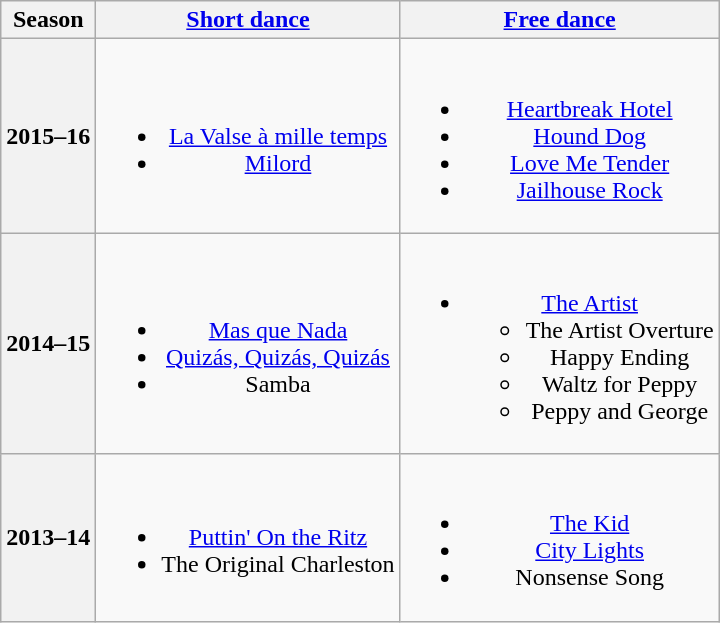<table class=wikitable style=text-align:center>
<tr>
<th>Season</th>
<th><a href='#'>Short dance</a></th>
<th><a href='#'>Free dance</a></th>
</tr>
<tr>
<th>2015–16 <br> </th>
<td><br><ul><li> <a href='#'>La Valse à mille temps</a> <br></li><li> <a href='#'>Milord</a> <br></li></ul></td>
<td><br><ul><li><a href='#'>Heartbreak Hotel</a></li><li><a href='#'>Hound Dog</a></li><li><a href='#'>Love Me Tender</a></li><li><a href='#'>Jailhouse Rock</a> <br></li></ul></td>
</tr>
<tr>
<th>2014–15 <br> </th>
<td><br><ul><li> <a href='#'>Mas que Nada</a></li><li> <a href='#'>Quizás, Quizás, Quizás</a> <br></li><li>Samba <br></li></ul></td>
<td><br><ul><li><a href='#'>The Artist</a> <br><ul><li>The Artist Overture</li><li>Happy Ending</li><li>Waltz for Peppy</li><li>Peppy and George</li></ul></li></ul></td>
</tr>
<tr>
<th>2013–14 <br> </th>
<td><br><ul><li> <a href='#'>Puttin' On the Ritz</a></li><li> The Original Charleston</li></ul></td>
<td><br><ul><li><a href='#'>The Kid</a> <br></li><li><a href='#'>City Lights</a> <br></li><li>Nonsense Song <br></li></ul></td>
</tr>
</table>
